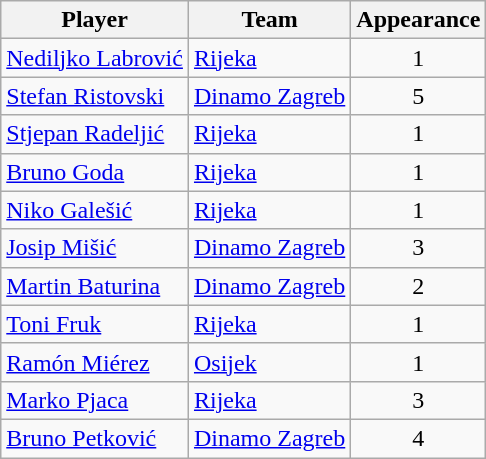<table class="wikitable">
<tr>
<th>Player</th>
<th>Team</th>
<th>Appearance</th>
</tr>
<tr>
<td> <a href='#'>Nediljko Labrović</a></td>
<td><a href='#'>Rijeka</a></td>
<td style="text-align:center;">1</td>
</tr>
<tr>
<td> <a href='#'>Stefan Ristovski</a></td>
<td><a href='#'>Dinamo Zagreb</a></td>
<td style="text-align:center;">5</td>
</tr>
<tr>
<td> <a href='#'>Stjepan Radeljić</a></td>
<td><a href='#'>Rijeka</a></td>
<td style="text-align:center;">1</td>
</tr>
<tr>
<td> <a href='#'>Bruno Goda</a></td>
<td><a href='#'>Rijeka</a></td>
<td style="text-align:center;">1</td>
</tr>
<tr>
<td> <a href='#'>Niko Galešić</a></td>
<td><a href='#'>Rijeka</a></td>
<td style="text-align:center;">1</td>
</tr>
<tr>
<td> <a href='#'>Josip Mišić</a></td>
<td><a href='#'>Dinamo Zagreb</a></td>
<td style="text-align:center;">3</td>
</tr>
<tr>
<td> <a href='#'>Martin Baturina</a></td>
<td><a href='#'>Dinamo Zagreb</a></td>
<td style="text-align:center;">2</td>
</tr>
<tr>
<td> <a href='#'>Toni Fruk</a></td>
<td><a href='#'>Rijeka</a></td>
<td style="text-align:center;">1</td>
</tr>
<tr>
<td> <a href='#'>Ramón Miérez</a></td>
<td><a href='#'>Osijek</a></td>
<td style="text-align:center;">1</td>
</tr>
<tr>
<td> <a href='#'>Marko Pjaca</a></td>
<td><a href='#'>Rijeka</a></td>
<td style="text-align:center;">3</td>
</tr>
<tr>
<td> <a href='#'>Bruno Petković</a></td>
<td><a href='#'>Dinamo Zagreb</a></td>
<td style="text-align:center;">4</td>
</tr>
</table>
